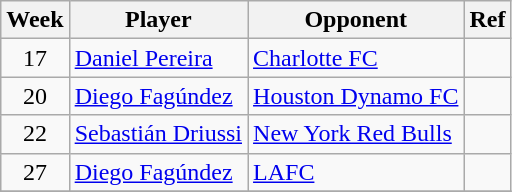<table class=wikitable>
<tr>
<th>Week</th>
<th>Player</th>
<th>Opponent</th>
<th>Ref</th>
</tr>
<tr>
<td align=center>17</td>
<td> <a href='#'>Daniel Pereira</a></td>
<td><a href='#'>Charlotte FC</a></td>
<td style="text-align: center;"></td>
</tr>
<tr>
<td align=center>20</td>
<td> <a href='#'>Diego Fagúndez</a></td>
<td><a href='#'>Houston Dynamo FC</a></td>
<td style="text-align: center;"></td>
</tr>
<tr>
<td align=center>22</td>
<td> <a href='#'>Sebastián Driussi</a></td>
<td><a href='#'>New York Red Bulls</a></td>
<td style="text-align: center;"></td>
</tr>
<tr>
<td align=center>27</td>
<td> <a href='#'>Diego Fagúndez</a></td>
<td><a href='#'>LAFC</a></td>
<td style="text-align: center;"></td>
</tr>
<tr>
</tr>
</table>
